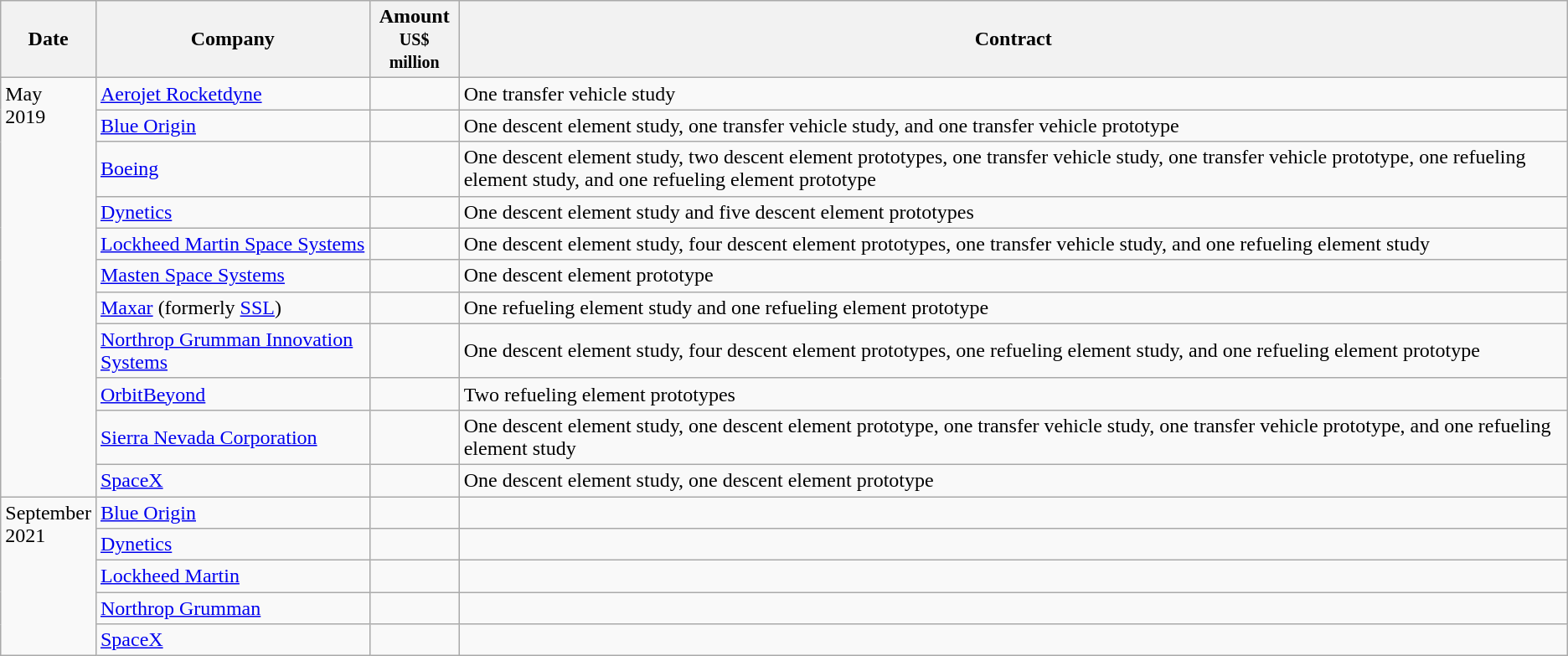<table class="wikitable">
<tr>
<th>Date</th>
<th>Company</th>
<th>Amount<br><small>US$ million</small></th>
<th>Contract</th>
</tr>
<tr style="vertical-align: top;">
<td rowspan=11>May<br>2019</td>
<td><a href='#'>Aerojet Rocketdyne</a></td>
<td></td>
<td>One transfer vehicle study</td>
</tr>
<tr>
<td><a href='#'>Blue Origin</a></td>
<td></td>
<td>One descent element study, one transfer vehicle study, and one transfer vehicle prototype</td>
</tr>
<tr>
<td><a href='#'>Boeing</a></td>
<td></td>
<td>One descent element study, two descent element prototypes, one transfer vehicle study, one transfer vehicle prototype, one refueling element study, and one refueling element prototype</td>
</tr>
<tr>
<td><a href='#'>Dynetics</a></td>
<td></td>
<td>One descent element study and five descent element prototypes</td>
</tr>
<tr>
<td><a href='#'>Lockheed Martin Space Systems</a></td>
<td></td>
<td>One descent element study, four descent element prototypes, one transfer vehicle study, and one refueling element study</td>
</tr>
<tr>
<td><a href='#'>Masten Space Systems</a></td>
<td></td>
<td>One descent element prototype</td>
</tr>
<tr>
<td><a href='#'>Maxar</a> (formerly <a href='#'>SSL</a>)</td>
<td></td>
<td>One refueling element study and one refueling element prototype</td>
</tr>
<tr>
<td><a href='#'>Northrop Grumman Innovation Systems</a></td>
<td></td>
<td>One descent element study, four descent element prototypes, one refueling element study, and one refueling element prototype</td>
</tr>
<tr>
<td><a href='#'>OrbitBeyond</a></td>
<td></td>
<td>Two refueling element prototypes</td>
</tr>
<tr>
<td><a href='#'>Sierra Nevada Corporation</a></td>
<td></td>
<td>One descent element study, one descent element prototype, one transfer vehicle study, one transfer vehicle prototype, and one refueling element study</td>
</tr>
<tr>
<td><a href='#'>SpaceX</a></td>
<td></td>
<td>One descent element study, one descent element prototype</td>
</tr>
<tr style="vertical-align: top;">
<td rowspan=5>September<br>2021</td>
<td><a href='#'>Blue Origin</a></td>
<td></td>
<td></td>
</tr>
<tr>
<td><a href='#'>Dynetics</a></td>
<td></td>
<td></td>
</tr>
<tr>
<td><a href='#'>Lockheed Martin</a></td>
<td></td>
<td></td>
</tr>
<tr>
<td><a href='#'>Northrop Grumman</a></td>
<td></td>
<td></td>
</tr>
<tr>
<td><a href='#'>SpaceX</a></td>
<td></td>
<td></td>
</tr>
</table>
